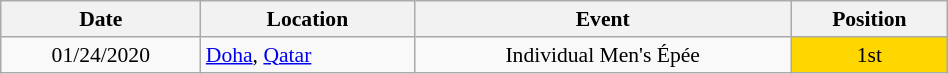<table class="wikitable" width="50%" style="font-size:90%; text-align:center;">
<tr>
<th>Date</th>
<th>Location</th>
<th>Event</th>
<th>Position</th>
</tr>
<tr>
<td rowspan="1">01/24/2020</td>
<td rowspan="1" align="left"> <a href='#'>Doha</a>, <a href='#'>Qatar</a></td>
<td>Individual Men's Épée</td>
<td bgcolor="gold">1st</td>
</tr>
</table>
